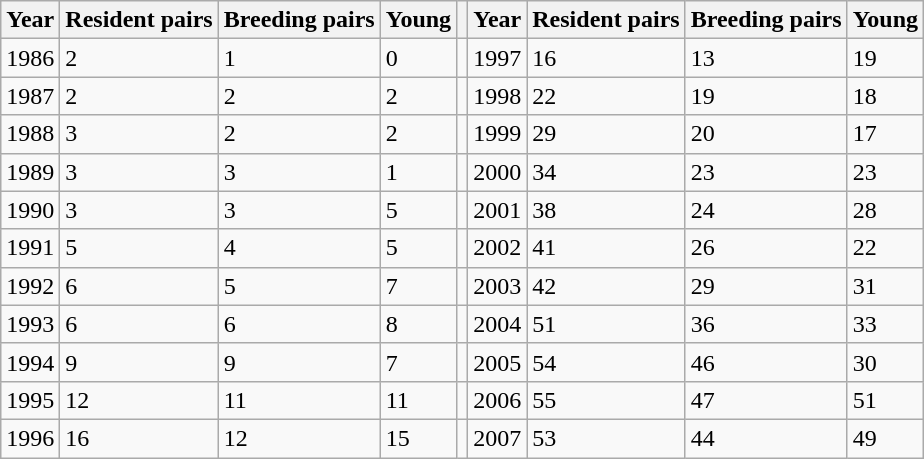<table class="wikitable">
<tr class="hintergrundfarbe5">
<th>Year</th>
<th>Resident pairs</th>
<th>Breeding pairs</th>
<th>Young</th>
<th></th>
<th>Year</th>
<th>Resident pairs</th>
<th>Breeding pairs</th>
<th>Young</th>
</tr>
<tr>
<td>1986</td>
<td>2</td>
<td>1</td>
<td>0</td>
<td></td>
<td>1997</td>
<td>16</td>
<td>13</td>
<td>19</td>
</tr>
<tr>
<td>1987</td>
<td>2</td>
<td>2</td>
<td>2</td>
<td></td>
<td>1998</td>
<td>22</td>
<td>19</td>
<td>18</td>
</tr>
<tr>
<td>1988</td>
<td>3</td>
<td>2</td>
<td>2</td>
<td></td>
<td>1999</td>
<td>29</td>
<td>20</td>
<td>17</td>
</tr>
<tr>
<td>1989</td>
<td>3</td>
<td>3</td>
<td>1</td>
<td></td>
<td>2000</td>
<td>34</td>
<td>23</td>
<td>23</td>
</tr>
<tr>
<td>1990</td>
<td>3</td>
<td>3</td>
<td>5</td>
<td></td>
<td>2001</td>
<td>38</td>
<td>24</td>
<td>28</td>
</tr>
<tr>
<td>1991</td>
<td>5</td>
<td>4</td>
<td>5</td>
<td></td>
<td>2002</td>
<td>41</td>
<td>26</td>
<td>22</td>
</tr>
<tr>
<td>1992</td>
<td>6</td>
<td>5</td>
<td>7</td>
<td></td>
<td>2003</td>
<td>42</td>
<td>29</td>
<td>31</td>
</tr>
<tr>
<td>1993</td>
<td>6</td>
<td>6</td>
<td>8</td>
<td></td>
<td>2004</td>
<td>51</td>
<td>36</td>
<td>33</td>
</tr>
<tr>
<td>1994</td>
<td>9</td>
<td>9</td>
<td>7</td>
<td></td>
<td>2005</td>
<td>54</td>
<td>46</td>
<td>30</td>
</tr>
<tr>
<td>1995</td>
<td>12</td>
<td>11</td>
<td>11</td>
<td></td>
<td>2006</td>
<td>55</td>
<td>47</td>
<td>51</td>
</tr>
<tr>
<td>1996</td>
<td>16</td>
<td>12</td>
<td>15</td>
<td></td>
<td>2007</td>
<td>53</td>
<td>44</td>
<td>49</td>
</tr>
</table>
